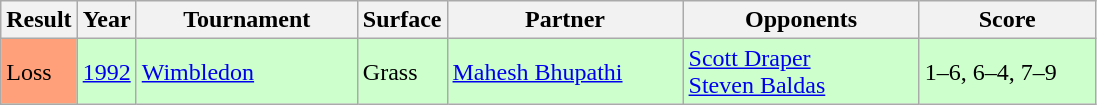<table class="sortable wikitable">
<tr>
<th style="width:40px;">Result</th>
<th style="width:30px;">Year</th>
<th style="width:140px;">Tournament</th>
<th style="width:50px;">Surface</th>
<th style="width:150px;">Partner</th>
<th style="width:150px;">Opponents</th>
<th style="width:110px;" class="unsortable">Score</th>
</tr>
<tr style="background:#ccffcc;">
<td style="background:#ffa07a;">Loss</td>
<td><a href='#'>1992</a></td>
<td><a href='#'>Wimbledon</a></td>
<td>Grass</td>
<td> <a href='#'>Mahesh Bhupathi</a></td>
<td> <a href='#'>Scott Draper</a> <br>  <a href='#'>Steven Baldas</a></td>
<td>1–6, 6–4, 7–9</td>
</tr>
</table>
